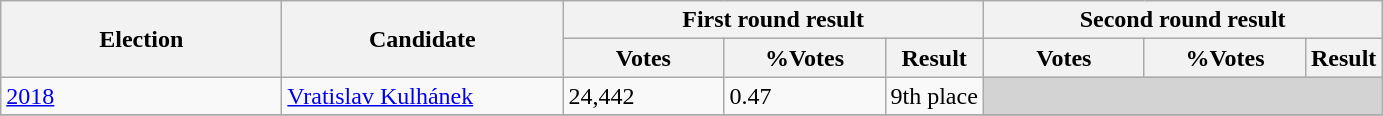<table class="wikitable">
<tr>
<th width="180" rowspan="2">Election</th>
<th width="180" rowspan="2">Candidate</th>
<th width="200" colspan=3>First round result</th>
<th width="200" colspan=3>Second round result</th>
</tr>
<tr>
<th width="100">Votes</th>
<th width="100">%Votes</th>
<th>Result</th>
<th width="100">Votes</th>
<th width="100">%Votes</th>
<th>Result</th>
</tr>
<tr>
<td><a href='#'>2018</a></td>
<td><a href='#'>Vratislav Kulhánek</a></td>
<td>24,442</td>
<td>0.47</td>
<td>9th place</td>
<td colspan="3"  style="background-color:lightgrey;"></td>
</tr>
<tr>
</tr>
</table>
